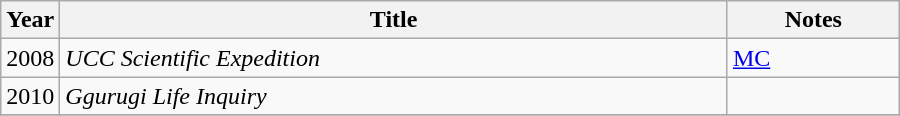<table class="wikitable" style="width:600px">
<tr>
<th width=10>Year</th>
<th>Title</th>
<th>Notes</th>
</tr>
<tr>
<td>2008</td>
<td><em>UCC Scientific Expedition</em></td>
<td><a href='#'>MC</a></td>
</tr>
<tr>
<td>2010</td>
<td><em>Ggurugi Life Inquiry</em></td>
<td></td>
</tr>
<tr>
</tr>
</table>
